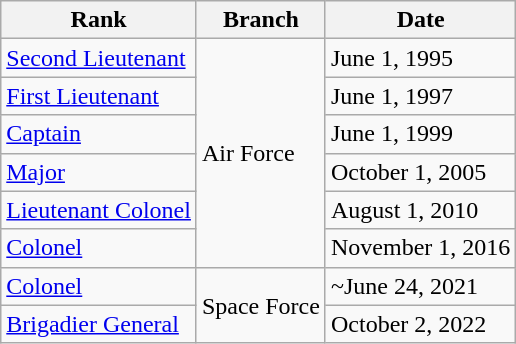<table class="wikitable">
<tr>
<th>Rank</th>
<th>Branch</th>
<th>Date</th>
</tr>
<tr>
<td> <a href='#'>Second Lieutenant</a></td>
<td rowspan=6>Air Force</td>
<td>June 1, 1995</td>
</tr>
<tr>
<td> <a href='#'>First Lieutenant</a></td>
<td>June 1, 1997</td>
</tr>
<tr>
<td> <a href='#'>Captain</a></td>
<td>June 1, 1999</td>
</tr>
<tr>
<td> <a href='#'>Major</a></td>
<td>October 1, 2005</td>
</tr>
<tr>
<td> <a href='#'>Lieutenant Colonel</a></td>
<td>August 1, 2010</td>
</tr>
<tr>
<td> <a href='#'>Colonel</a></td>
<td>November 1, 2016</td>
</tr>
<tr>
<td> <a href='#'>Colonel</a></td>
<td rowspan=2>Space Force</td>
<td>~June 24, 2021</td>
</tr>
<tr>
<td> <a href='#'>Brigadier General</a></td>
<td>October 2, 2022</td>
</tr>
</table>
